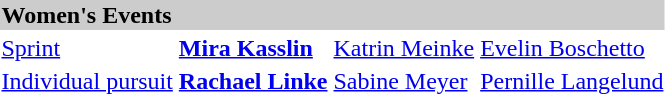<table>
<tr bgcolor="#cccccc">
<td colspan=4><strong>Women's Events</strong></td>
</tr>
<tr>
<td><a href='#'>Sprint</a> <br></td>
<td><strong><a href='#'>Mira Kasslin</a><br><small></small></strong></td>
<td><a href='#'>Katrin Meinke</a><br><small></small></td>
<td><a href='#'>Evelin Boschetto</a><br><small></small></td>
</tr>
<tr>
<td><a href='#'>Individual pursuit</a> <br></td>
<td><strong><a href='#'>Rachael Linke</a><br><small></small></strong></td>
<td><a href='#'>Sabine Meyer</a><br><small></small></td>
<td><a href='#'>Pernille Langelund</a><br><small></small></td>
</tr>
</table>
